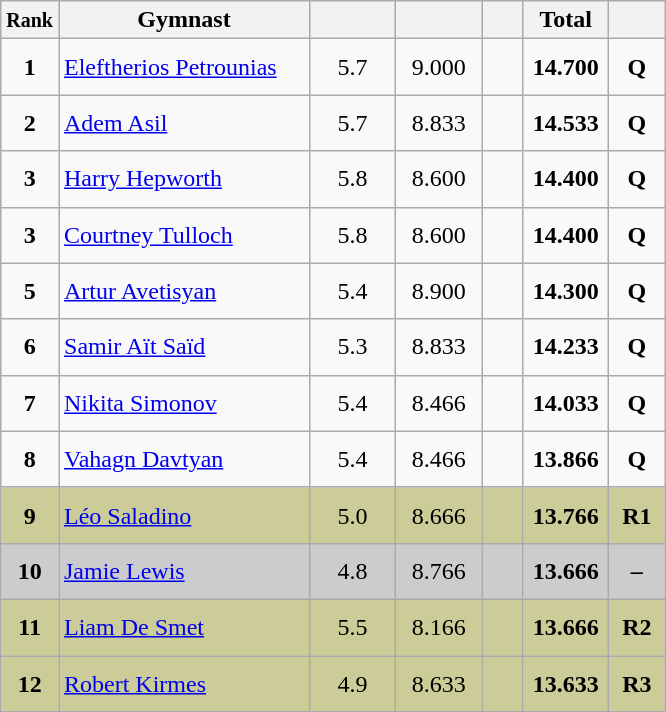<table style="text-align:center;" class="wikitable sortable">
<tr>
<th scope="col" style="width:15px;"><small>Rank</small></th>
<th scope="col" style="width:160px;">Gymnast</th>
<th scope="col" style="width:50px;"><small></small></th>
<th scope="col" style="width:50px;"><small></small></th>
<th scope="col" style="width:20px;"><small></small></th>
<th scope="col" style="width:50px;">Total</th>
<th scope="col" style="width:30px;"><small></small></th>
</tr>
<tr>
<td scope="row" style="text-align:center"><strong>1</strong></td>
<td style="height:30px; text-align:left;"> <a href='#'>Eleftherios Petrounias</a></td>
<td>5.7</td>
<td>9.000</td>
<td></td>
<td><strong>14.700</strong></td>
<td><strong>Q</strong></td>
</tr>
<tr>
<td scope="row" style="text-align:center"><strong>2</strong></td>
<td style="height:30px; text-align:left;"> <a href='#'>Adem Asil</a></td>
<td>5.7</td>
<td>8.833</td>
<td></td>
<td><strong>14.533</strong></td>
<td><strong>Q</strong></td>
</tr>
<tr>
<td scope="row" style="text-align:center"><strong>3</strong></td>
<td style="height:30px; text-align:left;"> <a href='#'>Harry Hepworth</a></td>
<td>5.8</td>
<td>8.600</td>
<td></td>
<td><strong>14.400</strong></td>
<td><strong>Q</strong></td>
</tr>
<tr>
<td scope="row" style="text-align:center"><strong>3</strong></td>
<td style="height:30px; text-align:left;"> <a href='#'>Courtney Tulloch</a></td>
<td>5.8</td>
<td>8.600</td>
<td></td>
<td><strong>14.400</strong></td>
<td><strong>Q</strong></td>
</tr>
<tr>
<td scope="row" style="text-align:center"><strong>5</strong></td>
<td style="height:30px; text-align:left;"> <a href='#'>Artur Avetisyan</a></td>
<td>5.4</td>
<td>8.900</td>
<td></td>
<td><strong>14.300</strong></td>
<td><strong>Q</strong></td>
</tr>
<tr>
<td scope="row" style="text-align:center"><strong>6</strong></td>
<td style="height:30px; text-align:left;"> <a href='#'>Samir Aït Saïd</a></td>
<td>5.3</td>
<td>8.833</td>
<td></td>
<td><strong>14.233</strong></td>
<td><strong>Q</strong></td>
</tr>
<tr>
<td scope="row" style="text-align:center"><strong>7</strong></td>
<td style="height:30px; text-align:left;"> <a href='#'>Nikita Simonov</a></td>
<td>5.4</td>
<td>8.466</td>
<td></td>
<td><strong>14.033</strong></td>
<td><strong>Q</strong></td>
</tr>
<tr>
<td scope="row" style="text-align:center"><strong>8</strong></td>
<td style="height:30px; text-align:left;"> <a href='#'>Vahagn Davtyan</a></td>
<td>5.4</td>
<td>8.466</td>
<td></td>
<td><strong>13.866</strong></td>
<td><strong>Q</strong></td>
</tr>
<tr style="background:#cccc99;">
<td scope="row" style="text-align:center"><strong>9</strong></td>
<td style="height:30px; text-align:left;"> <a href='#'>Léo Saladino</a></td>
<td>5.0</td>
<td>8.666</td>
<td></td>
<td><strong>13.766</strong></td>
<td><strong>R1</strong></td>
</tr>
<tr style="background:#cccccc;">
<td scope="row" style="text-align:center"><strong>10</strong></td>
<td style="height:30px; text-align:left;"> <a href='#'>Jamie Lewis</a></td>
<td>4.8</td>
<td>8.766</td>
<td></td>
<td><strong>13.666</strong></td>
<td><strong>–</strong></td>
</tr>
<tr style="background:#cccc99;">
<td scope="row" style="text-align:center"><strong>11</strong></td>
<td style="height:30px; text-align:left;"> <a href='#'>Liam De Smet</a></td>
<td>5.5</td>
<td>8.166</td>
<td></td>
<td><strong>13.666</strong></td>
<td><strong>R2</strong></td>
</tr>
<tr style="background:#cccc99;">
<td scope="row" style="text-align:center"><strong>12</strong></td>
<td style="height:30px; text-align:left;"> <a href='#'>Robert Kirmes</a></td>
<td>4.9</td>
<td>8.633</td>
<td></td>
<td><strong>13.633</strong></td>
<td><strong>R3</strong></td>
</tr>
</table>
